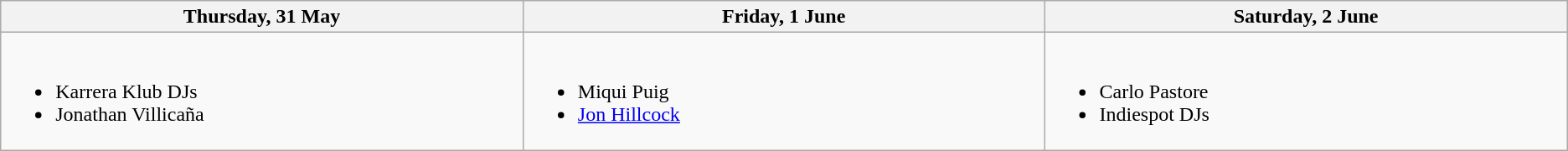<table class="wikitable">
<tr>
<th width="500">Thursday, 31 May</th>
<th width="500">Friday, 1 June</th>
<th width="500">Saturday, 2 June</th>
</tr>
<tr valign="top">
<td><br><ul><li>Karrera Klub DJs</li><li>Jonathan Villicaña</li></ul></td>
<td><br><ul><li>Miqui Puig</li><li><a href='#'>Jon Hillcock</a></li></ul></td>
<td><br><ul><li>Carlo Pastore</li><li>Indiespot DJs</li></ul></td>
</tr>
</table>
